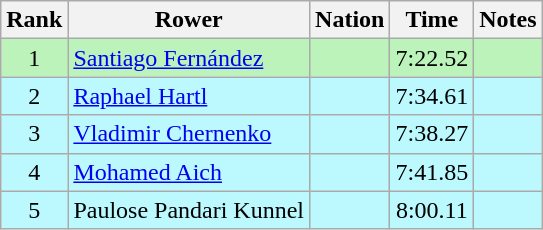<table class="wikitable sortable" style="text-align:center">
<tr>
<th>Rank</th>
<th>Rower</th>
<th>Nation</th>
<th>Time</th>
<th>Notes</th>
</tr>
<tr bgcolor=bbf3bb>
<td>1</td>
<td align=left><a href='#'>Santiago Fernández</a></td>
<td align=left></td>
<td>7:22.52</td>
<td></td>
</tr>
<tr bgcolor=bbf9ff>
<td>2</td>
<td align=left><a href='#'>Raphael Hartl</a></td>
<td align=left></td>
<td>7:34.61</td>
<td></td>
</tr>
<tr bgcolor=bbf9ff>
<td>3</td>
<td align=left><a href='#'>Vladimir Chernenko</a></td>
<td align=left></td>
<td>7:38.27</td>
<td></td>
</tr>
<tr bgcolor=bbf9ff>
<td>4</td>
<td align=left><a href='#'>Mohamed Aich</a></td>
<td align=left></td>
<td>7:41.85</td>
<td></td>
</tr>
<tr bgcolor=bbf9ff>
<td>5</td>
<td align=left>Paulose Pandari Kunnel</td>
<td align=left></td>
<td>8:00.11</td>
<td></td>
</tr>
</table>
